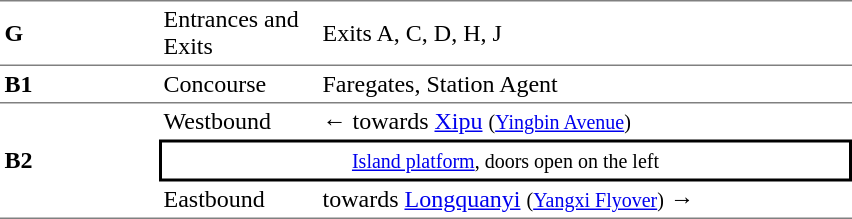<table cellspacing=0 cellpadding=3>
<tr>
<td style="border-top:solid 1px gray;border-bottom:solid 1px gray;" width=100><strong>G</strong></td>
<td style="border-top:solid 1px gray;border-bottom:solid 1px gray;" width=100>Entrances and Exits</td>
<td style="border-top:solid 1px gray;border-bottom:solid 1px gray;" width=350>Exits A, C, D, H, J</td>
</tr>
<tr>
<td style="border-bottom:solid 1px gray;"><strong>B1</strong></td>
<td style="border-bottom:solid 1px gray;">Concourse</td>
<td style="border-bottom:solid 1px gray;">Faregates, Station Agent</td>
</tr>
<tr>
<td style="border-bottom:solid 1px gray;" rowspan=3><strong>B2</strong></td>
<td>Westbound</td>
<td>←  towards <a href='#'>Xipu</a> <small>(<a href='#'>Yingbin Avenue</a>)</small></td>
</tr>
<tr>
<td style="border-right:solid 2px black;border-left:solid 2px black;border-top:solid 2px black;border-bottom:solid 2px black;text-align:center;" colspan=2><small><a href='#'>Island platform</a>, doors open on the left</small></td>
</tr>
<tr>
<td style="border-bottom:solid 1px gray;">Eastbound</td>
<td style="border-bottom:solid 1px gray;">  towards <a href='#'>Longquanyi</a> <small>(<a href='#'>Yangxi Flyover</a>)</small> →</td>
</tr>
</table>
